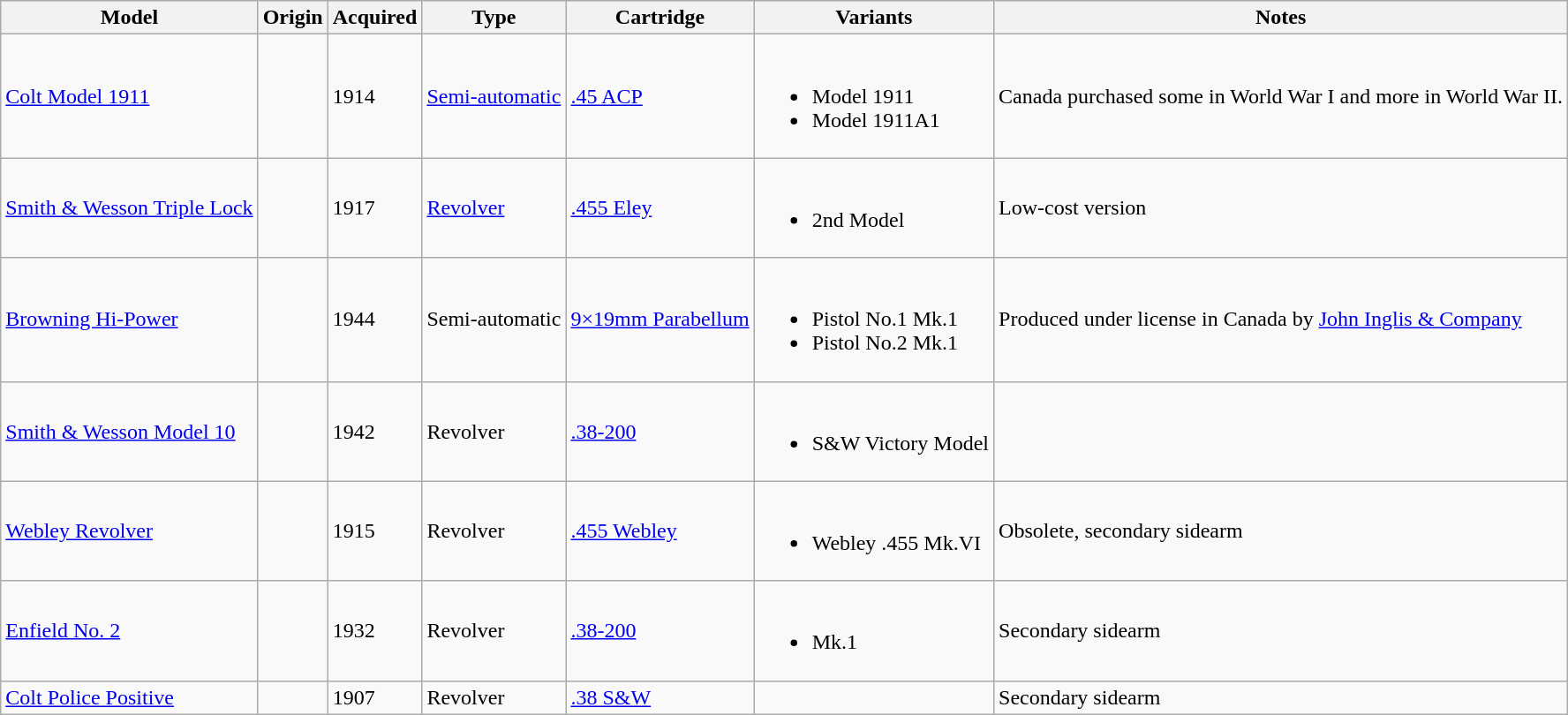<table class="wikitable sortable">
<tr>
<th>Model</th>
<th>Origin</th>
<th>Acquired</th>
<th>Type</th>
<th>Cartridge</th>
<th>Variants</th>
<th>Notes</th>
</tr>
<tr>
<td><a href='#'>Colt Model 1911</a></td>
<td></td>
<td>1914</td>
<td><a href='#'>Semi-automatic</a></td>
<td><a href='#'>.45 ACP</a></td>
<td><br><ul><li>Model 1911</li><li>Model 1911A1</li></ul></td>
<td>Canada purchased some in World War I and more in World War II.</td>
</tr>
<tr>
<td><a href='#'>Smith & Wesson Triple Lock</a></td>
<td></td>
<td>1917</td>
<td><a href='#'>Revolver</a></td>
<td><a href='#'>.455 Eley</a></td>
<td><br><ul><li>2nd Model</li></ul></td>
<td>Low-cost version</td>
</tr>
<tr>
<td><a href='#'>Browning Hi-Power</a></td>
<td></td>
<td>1944</td>
<td>Semi-automatic</td>
<td><a href='#'>9×19mm Parabellum</a></td>
<td><br><ul><li>Pistol No.1 Mk.1</li><li>Pistol No.2 Mk.1</li></ul></td>
<td>Produced under license in Canada by <a href='#'>John Inglis & Company</a></td>
</tr>
<tr>
<td><a href='#'>Smith & Wesson Model 10</a></td>
<td></td>
<td>1942</td>
<td>Revolver</td>
<td><a href='#'>.38-200</a></td>
<td><br><ul><li>S&W Victory Model</li></ul></td>
<td></td>
</tr>
<tr>
<td><a href='#'>Webley Revolver</a></td>
<td></td>
<td>1915</td>
<td>Revolver</td>
<td><a href='#'>.455 Webley</a></td>
<td><br><ul><li>Webley .455 Mk.VI</li></ul></td>
<td>Obsolete, secondary sidearm</td>
</tr>
<tr>
<td><a href='#'>Enfield No. 2</a></td>
<td></td>
<td>1932</td>
<td>Revolver</td>
<td><a href='#'>.38-200</a></td>
<td><br><ul><li>Mk.1</li></ul></td>
<td>Secondary sidearm</td>
</tr>
<tr>
<td><a href='#'>Colt Police Positive</a></td>
<td></td>
<td>1907</td>
<td>Revolver</td>
<td><a href='#'>.38 S&W</a></td>
<td></td>
<td>Secondary sidearm</td>
</tr>
</table>
